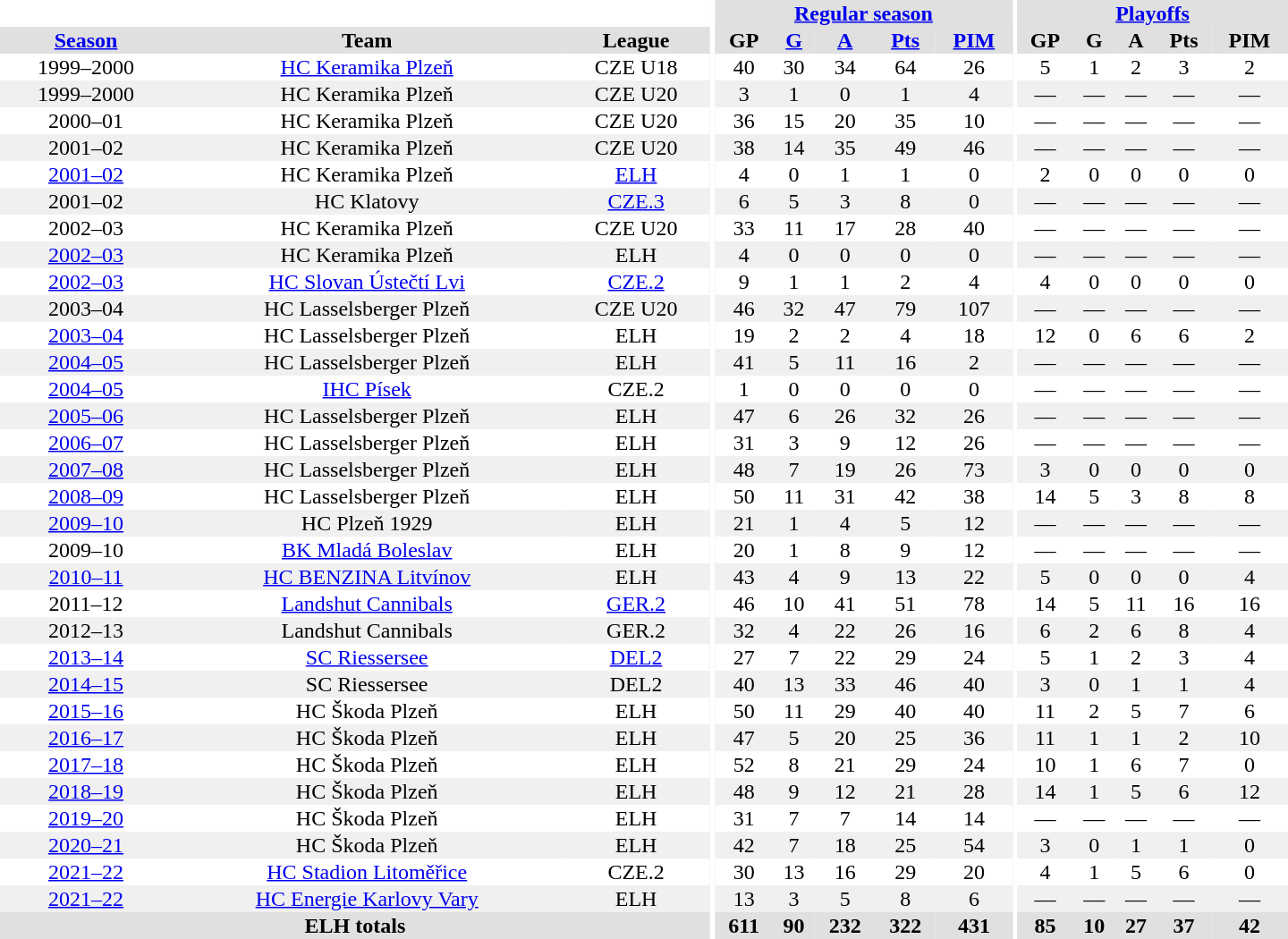<table border="0" cellpadding="1" cellspacing="0" style="text-align:center; width:60em">
<tr bgcolor="#e0e0e0">
<th colspan="3" bgcolor="#ffffff"></th>
<th rowspan="99" bgcolor="#ffffff"></th>
<th colspan="5"><a href='#'>Regular season</a></th>
<th rowspan="99" bgcolor="#ffffff"></th>
<th colspan="5"><a href='#'>Playoffs</a></th>
</tr>
<tr bgcolor="#e0e0e0">
<th><a href='#'>Season</a></th>
<th>Team</th>
<th>League</th>
<th>GP</th>
<th><a href='#'>G</a></th>
<th><a href='#'>A</a></th>
<th><a href='#'>Pts</a></th>
<th><a href='#'>PIM</a></th>
<th>GP</th>
<th>G</th>
<th>A</th>
<th>Pts</th>
<th>PIM</th>
</tr>
<tr>
<td>1999–2000</td>
<td><a href='#'>HC Keramika Plzeň</a></td>
<td>CZE U18</td>
<td>40</td>
<td>30</td>
<td>34</td>
<td>64</td>
<td>26</td>
<td>5</td>
<td>1</td>
<td>2</td>
<td>3</td>
<td>2</td>
</tr>
<tr bgcolor="#f0f0f0">
<td>1999–2000</td>
<td>HC Keramika Plzeň</td>
<td>CZE U20</td>
<td>3</td>
<td>1</td>
<td>0</td>
<td>1</td>
<td>4</td>
<td>—</td>
<td>—</td>
<td>—</td>
<td>—</td>
<td>—</td>
</tr>
<tr>
<td>2000–01</td>
<td>HC Keramika Plzeň</td>
<td>CZE U20</td>
<td>36</td>
<td>15</td>
<td>20</td>
<td>35</td>
<td>10</td>
<td>—</td>
<td>—</td>
<td>—</td>
<td>—</td>
<td>—</td>
</tr>
<tr bgcolor="#f0f0f0">
<td>2001–02</td>
<td>HC Keramika Plzeň</td>
<td>CZE U20</td>
<td>38</td>
<td>14</td>
<td>35</td>
<td>49</td>
<td>46</td>
<td>—</td>
<td>—</td>
<td>—</td>
<td>—</td>
<td>—</td>
</tr>
<tr>
<td><a href='#'>2001–02</a></td>
<td>HC Keramika Plzeň</td>
<td><a href='#'>ELH</a></td>
<td>4</td>
<td>0</td>
<td>1</td>
<td>1</td>
<td>0</td>
<td>2</td>
<td>0</td>
<td>0</td>
<td>0</td>
<td>0</td>
</tr>
<tr bgcolor="#f0f0f0">
<td>2001–02</td>
<td>HC Klatovy</td>
<td><a href='#'>CZE.3</a></td>
<td>6</td>
<td>5</td>
<td>3</td>
<td>8</td>
<td>0</td>
<td>—</td>
<td>—</td>
<td>—</td>
<td>—</td>
<td>—</td>
</tr>
<tr>
<td>2002–03</td>
<td>HC Keramika Plzeň</td>
<td>CZE U20</td>
<td>33</td>
<td>11</td>
<td>17</td>
<td>28</td>
<td>40</td>
<td>—</td>
<td>—</td>
<td>—</td>
<td>—</td>
<td>—</td>
</tr>
<tr bgcolor="#f0f0f0">
<td><a href='#'>2002–03</a></td>
<td>HC Keramika Plzeň</td>
<td>ELH</td>
<td>4</td>
<td>0</td>
<td>0</td>
<td>0</td>
<td>0</td>
<td>—</td>
<td>—</td>
<td>—</td>
<td>—</td>
<td>—</td>
</tr>
<tr>
<td><a href='#'>2002–03</a></td>
<td><a href='#'>HC Slovan Ústečtí Lvi</a></td>
<td><a href='#'>CZE.2</a></td>
<td>9</td>
<td>1</td>
<td>1</td>
<td>2</td>
<td>4</td>
<td>4</td>
<td>0</td>
<td>0</td>
<td>0</td>
<td>0</td>
</tr>
<tr bgcolor="#f0f0f0">
<td>2003–04</td>
<td>HC Lasselsberger Plzeň</td>
<td>CZE U20</td>
<td>46</td>
<td>32</td>
<td>47</td>
<td>79</td>
<td>107</td>
<td>—</td>
<td>—</td>
<td>—</td>
<td>—</td>
<td>—</td>
</tr>
<tr>
<td><a href='#'>2003–04</a></td>
<td>HC Lasselsberger Plzeň</td>
<td>ELH</td>
<td>19</td>
<td>2</td>
<td>2</td>
<td>4</td>
<td>18</td>
<td>12</td>
<td>0</td>
<td>6</td>
<td>6</td>
<td>2</td>
</tr>
<tr bgcolor="#f0f0f0">
<td><a href='#'>2004–05</a></td>
<td>HC Lasselsberger Plzeň</td>
<td>ELH</td>
<td>41</td>
<td>5</td>
<td>11</td>
<td>16</td>
<td>2</td>
<td>—</td>
<td>—</td>
<td>—</td>
<td>—</td>
<td>—</td>
</tr>
<tr>
<td><a href='#'>2004–05</a></td>
<td><a href='#'>IHC Písek</a></td>
<td>CZE.2</td>
<td>1</td>
<td>0</td>
<td>0</td>
<td>0</td>
<td>0</td>
<td>—</td>
<td>—</td>
<td>—</td>
<td>—</td>
<td>—</td>
</tr>
<tr bgcolor="#f0f0f0">
<td><a href='#'>2005–06</a></td>
<td>HC Lasselsberger Plzeň</td>
<td>ELH</td>
<td>47</td>
<td>6</td>
<td>26</td>
<td>32</td>
<td>26</td>
<td>—</td>
<td>—</td>
<td>—</td>
<td>—</td>
<td>—</td>
</tr>
<tr>
<td><a href='#'>2006–07</a></td>
<td>HC Lasselsberger Plzeň</td>
<td>ELH</td>
<td>31</td>
<td>3</td>
<td>9</td>
<td>12</td>
<td>26</td>
<td>—</td>
<td>—</td>
<td>—</td>
<td>—</td>
<td>—</td>
</tr>
<tr bgcolor="#f0f0f0">
<td><a href='#'>2007–08</a></td>
<td>HC Lasselsberger Plzeň</td>
<td>ELH</td>
<td>48</td>
<td>7</td>
<td>19</td>
<td>26</td>
<td>73</td>
<td>3</td>
<td>0</td>
<td>0</td>
<td>0</td>
<td>0</td>
</tr>
<tr>
<td><a href='#'>2008–09</a></td>
<td>HC Lasselsberger Plzeň</td>
<td>ELH</td>
<td>50</td>
<td>11</td>
<td>31</td>
<td>42</td>
<td>38</td>
<td>14</td>
<td>5</td>
<td>3</td>
<td>8</td>
<td>8</td>
</tr>
<tr bgcolor="#f0f0f0">
<td><a href='#'>2009–10</a></td>
<td>HC Plzeň 1929</td>
<td>ELH</td>
<td>21</td>
<td>1</td>
<td>4</td>
<td>5</td>
<td>12</td>
<td>—</td>
<td>—</td>
<td>—</td>
<td>—</td>
<td>—</td>
</tr>
<tr>
<td>2009–10</td>
<td><a href='#'>BK Mladá Boleslav</a></td>
<td>ELH</td>
<td>20</td>
<td>1</td>
<td>8</td>
<td>9</td>
<td>12</td>
<td>—</td>
<td>—</td>
<td>—</td>
<td>—</td>
<td>—</td>
</tr>
<tr bgcolor="#f0f0f0">
<td><a href='#'>2010–11</a></td>
<td><a href='#'>HC BENZINA Litvínov</a></td>
<td>ELH</td>
<td>43</td>
<td>4</td>
<td>9</td>
<td>13</td>
<td>22</td>
<td>5</td>
<td>0</td>
<td>0</td>
<td>0</td>
<td>4</td>
</tr>
<tr>
<td>2011–12</td>
<td><a href='#'>Landshut Cannibals</a></td>
<td><a href='#'>GER.2</a></td>
<td>46</td>
<td>10</td>
<td>41</td>
<td>51</td>
<td>78</td>
<td>14</td>
<td>5</td>
<td>11</td>
<td>16</td>
<td>16</td>
</tr>
<tr bgcolor="#f0f0f0">
<td>2012–13</td>
<td>Landshut Cannibals</td>
<td>GER.2</td>
<td>32</td>
<td>4</td>
<td>22</td>
<td>26</td>
<td>16</td>
<td>6</td>
<td>2</td>
<td>6</td>
<td>8</td>
<td>4</td>
</tr>
<tr>
<td><a href='#'>2013–14</a></td>
<td><a href='#'>SC Riessersee</a></td>
<td><a href='#'>DEL2</a></td>
<td>27</td>
<td>7</td>
<td>22</td>
<td>29</td>
<td>24</td>
<td>5</td>
<td>1</td>
<td>2</td>
<td>3</td>
<td>4</td>
</tr>
<tr bgcolor="#f0f0f0">
<td><a href='#'>2014–15</a></td>
<td>SC Riessersee</td>
<td>DEL2</td>
<td>40</td>
<td>13</td>
<td>33</td>
<td>46</td>
<td>40</td>
<td>3</td>
<td>0</td>
<td>1</td>
<td>1</td>
<td>4</td>
</tr>
<tr>
<td><a href='#'>2015–16</a></td>
<td>HC Škoda Plzeň</td>
<td>ELH</td>
<td>50</td>
<td>11</td>
<td>29</td>
<td>40</td>
<td>40</td>
<td>11</td>
<td>2</td>
<td>5</td>
<td>7</td>
<td>6</td>
</tr>
<tr bgcolor="#f0f0f0">
<td><a href='#'>2016–17</a></td>
<td>HC Škoda Plzeň</td>
<td>ELH</td>
<td>47</td>
<td>5</td>
<td>20</td>
<td>25</td>
<td>36</td>
<td>11</td>
<td>1</td>
<td>1</td>
<td>2</td>
<td>10</td>
</tr>
<tr>
<td><a href='#'>2017–18</a></td>
<td>HC Škoda Plzeň</td>
<td>ELH</td>
<td>52</td>
<td>8</td>
<td>21</td>
<td>29</td>
<td>24</td>
<td>10</td>
<td>1</td>
<td>6</td>
<td>7</td>
<td>0</td>
</tr>
<tr bgcolor="#f0f0f0">
<td><a href='#'>2018–19</a></td>
<td>HC Škoda Plzeň</td>
<td>ELH</td>
<td>48</td>
<td>9</td>
<td>12</td>
<td>21</td>
<td>28</td>
<td>14</td>
<td>1</td>
<td>5</td>
<td>6</td>
<td>12</td>
</tr>
<tr>
<td><a href='#'>2019–20</a></td>
<td>HC Škoda Plzeň</td>
<td>ELH</td>
<td>31</td>
<td>7</td>
<td>7</td>
<td>14</td>
<td>14</td>
<td>—</td>
<td>—</td>
<td>—</td>
<td>—</td>
<td>—</td>
</tr>
<tr bgcolor="#f0f0f0">
<td><a href='#'>2020–21</a></td>
<td>HC Škoda Plzeň</td>
<td>ELH</td>
<td>42</td>
<td>7</td>
<td>18</td>
<td>25</td>
<td>54</td>
<td>3</td>
<td>0</td>
<td>1</td>
<td>1</td>
<td>0</td>
</tr>
<tr>
<td><a href='#'>2021–22</a></td>
<td><a href='#'>HC Stadion Litoměřice</a></td>
<td>CZE.2</td>
<td>30</td>
<td>13</td>
<td>16</td>
<td>29</td>
<td>20</td>
<td>4</td>
<td>1</td>
<td>5</td>
<td>6</td>
<td>0</td>
</tr>
<tr bgcolor="#f0f0f0">
<td><a href='#'>2021–22</a></td>
<td><a href='#'>HC Energie Karlovy Vary</a></td>
<td>ELH</td>
<td>13</td>
<td>3</td>
<td>5</td>
<td>8</td>
<td>6</td>
<td>—</td>
<td>—</td>
<td>—</td>
<td>—</td>
<td>—</td>
</tr>
<tr bgcolor="#e0e0e0">
<th colspan="3">ELH totals</th>
<th>611</th>
<th>90</th>
<th>232</th>
<th>322</th>
<th>431</th>
<th>85</th>
<th>10</th>
<th>27</th>
<th>37</th>
<th>42</th>
</tr>
</table>
